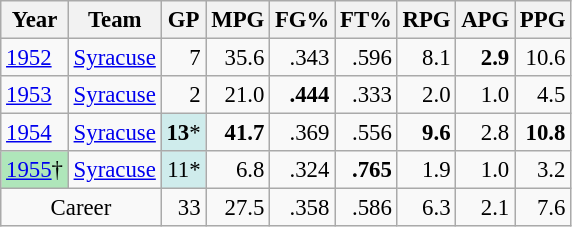<table class="wikitable sortable" style="font-size:95%; text-align:right;">
<tr>
<th>Year</th>
<th>Team</th>
<th>GP</th>
<th>MPG</th>
<th>FG%</th>
<th>FT%</th>
<th>RPG</th>
<th>APG</th>
<th>PPG</th>
</tr>
<tr>
<td style="text-align:left;"><a href='#'>1952</a></td>
<td style="text-align:left;"><a href='#'>Syracuse</a></td>
<td>7</td>
<td>35.6</td>
<td>.343</td>
<td>.596</td>
<td>8.1</td>
<td><strong>2.9</strong></td>
<td>10.6</td>
</tr>
<tr>
<td style="text-align:left;"><a href='#'>1953</a></td>
<td style="text-align:left;"><a href='#'>Syracuse</a></td>
<td>2</td>
<td>21.0</td>
<td><strong>.444</strong></td>
<td>.333</td>
<td>2.0</td>
<td>1.0</td>
<td>4.5</td>
</tr>
<tr>
<td style="text-align:left;"><a href='#'>1954</a></td>
<td style="text-align:left;"><a href='#'>Syracuse</a></td>
<td style="background:#cfecec;"><strong>13</strong>*</td>
<td><strong>41.7</strong></td>
<td>.369</td>
<td>.556</td>
<td><strong>9.6</strong></td>
<td>2.8</td>
<td><strong>10.8</strong></td>
</tr>
<tr>
<td style="text-align:left;background:#afe6ba;"><a href='#'>1955</a>†</td>
<td style="text-align:left;"><a href='#'>Syracuse</a></td>
<td style="background:#cfecec;">11*</td>
<td>6.8</td>
<td>.324</td>
<td><strong>.765</strong></td>
<td>1.9</td>
<td>1.0</td>
<td>3.2</td>
</tr>
<tr>
<td colspan="2" style="text-align:center;">Career</td>
<td>33</td>
<td>27.5</td>
<td>.358</td>
<td>.586</td>
<td>6.3</td>
<td>2.1</td>
<td>7.6</td>
</tr>
</table>
